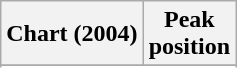<table class="wikitable sortable plainrowheaders" style="text-align:center">
<tr>
<th scope="col">Chart (2004)</th>
<th scope="col">Peak<br>position</th>
</tr>
<tr>
</tr>
<tr>
</tr>
</table>
